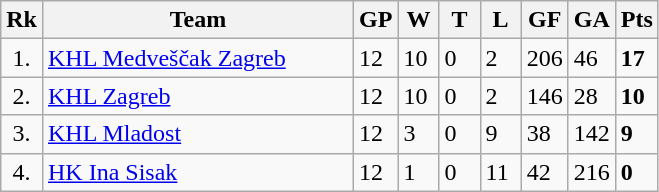<table class="wikitable" style="text-align:left;">
<tr>
<th width=20>Rk</th>
<th width=200>Team</th>
<th width=20 abbr="Games Played">GP</th>
<th width=20 abbr="Won">W</th>
<th width=20 abbr="Tied">T</th>
<th width=20 abbr="Lost">L</th>
<th width=20 abbr="Goals for">GF</th>
<th width=20 abbr="Goals against">GA</th>
<th width=20 abbr="Points">Pts</th>
</tr>
<tr>
<td style="text-align:center;">1.</td>
<td><a href='#'>KHL Medveščak Zagreb</a></td>
<td>12</td>
<td>10</td>
<td>0</td>
<td>2</td>
<td>206</td>
<td>46</td>
<td><strong>17</strong></td>
</tr>
<tr>
<td style="text-align:center;">2.</td>
<td><a href='#'>KHL Zagreb</a></td>
<td>12</td>
<td>10</td>
<td>0</td>
<td>2</td>
<td>146</td>
<td>28</td>
<td><strong>10</strong></td>
</tr>
<tr>
<td style="text-align:center;">3.</td>
<td><a href='#'>KHL Mladost</a></td>
<td>12</td>
<td>3</td>
<td>0</td>
<td>9</td>
<td>38</td>
<td>142</td>
<td><strong>9</strong></td>
</tr>
<tr>
<td style="text-align:center;">4.</td>
<td><a href='#'>HK Ina Sisak</a></td>
<td>12</td>
<td>1</td>
<td>0</td>
<td>11</td>
<td>42</td>
<td>216</td>
<td><strong>0</strong></td>
</tr>
</table>
